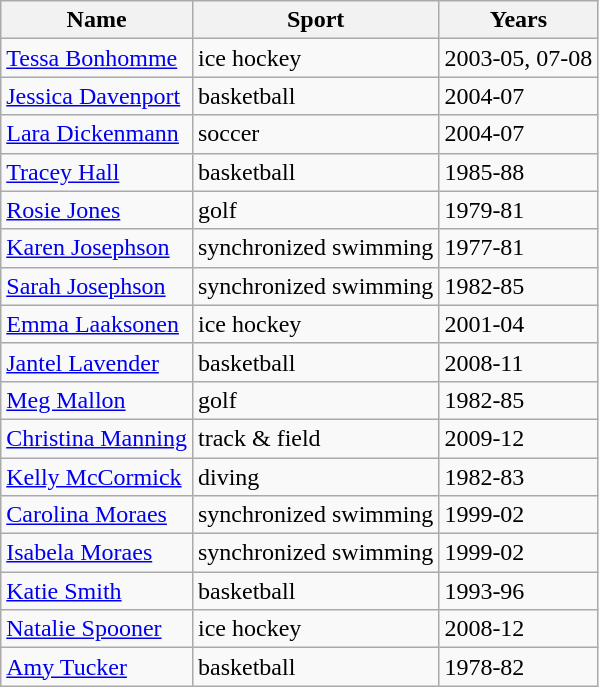<table class="sortable wikitable">
<tr>
<th>Name</th>
<th>Sport</th>
<th data-sort-type=number>Years</th>
</tr>
<tr>
<td data-sort-value="b"><a href='#'>Tessa Bonhomme</a> </td>
<td>ice hockey</td>
<td data-sort-value="20030800">2003-05, 07-08</td>
</tr>
<tr>
<td data-sort-value="da"><a href='#'>Jessica Davenport</a></td>
<td>basketball</td>
<td data-sort-value="20040700">2004-07</td>
</tr>
<tr>
<td data-sort-value="di"><a href='#'>Lara Dickenmann</a> </td>
<td>soccer</td>
<td data-sort-value="20040700">2004-07</td>
</tr>
<tr>
<td data-sort-value="h"><a href='#'>Tracey Hall</a></td>
<td>basketball</td>
<td data-sort-value="198588">1985-88</td>
</tr>
<tr>
<td data-sort-value="jon"><a href='#'>Rosie Jones</a></td>
<td>golf</td>
<td data-sort-value="197981">1979-81</td>
</tr>
<tr>
<td data-sort-value="josk"><a href='#'>Karen Josephson</a></td>
<td>synchronized swimming</td>
<td data-sort-value="197781">1977-81</td>
</tr>
<tr>
<td data-sort-value="joss"><a href='#'>Sarah Josephson</a></td>
<td>synchronized swimming</td>
<td data-sort-value="198285">1982-85</td>
</tr>
<tr>
<td data-sort-value="laa"><a href='#'>Emma Laaksonen</a> </td>
<td>ice hockey</td>
<td data-sort-value="20010400">2001-04</td>
</tr>
<tr>
<td data-sort-value="lav"><a href='#'>Jantel Lavender</a></td>
<td>basketball</td>
<td data-sort-value="20081100">2008-11</td>
</tr>
<tr>
<td data-sort-value="mal"><a href='#'>Meg Mallon</a></td>
<td>golf</td>
<td data-sort-value="198285">1982-85</td>
</tr>
<tr>
<td data-sort-value="man"><a href='#'>Christina Manning</a></td>
<td>track & field</td>
<td data-sort-value="20091200">2009-12</td>
</tr>
<tr>
<td data-sort-value="mc"><a href='#'>Kelly McCormick</a></td>
<td>diving</td>
<td data-sort-value="198283">1982-83</td>
</tr>
<tr>
<td data-sort-value="moc"><a href='#'>Carolina Moraes</a> </td>
<td>synchronized swimming</td>
<td data-sort-value="19999902">1999-02</td>
</tr>
<tr>
<td data-sort-value="moi"><a href='#'>Isabela Moraes</a> </td>
<td>synchronized swimming</td>
<td data-sort-value="19999902">1999-02</td>
</tr>
<tr>
<td data-sort-value="sm"><a href='#'>Katie Smith</a></td>
<td>basketball</td>
<td data-sort-value="199396">1993-96</td>
</tr>
<tr>
<td data-sort-value="sp"><a href='#'>Natalie Spooner</a> </td>
<td>ice hockey</td>
<td data-sort-value="200812">2008-12</td>
</tr>
<tr>
<td data-sort-value="t"><a href='#'>Amy Tucker</a></td>
<td>basketball</td>
<td data-sort-value="197882">1978-82</td>
</tr>
</table>
